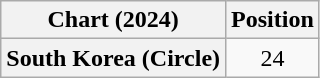<table class="wikitable plainrowheaders" style="text-align:center">
<tr>
<th scope="col">Chart (2024)</th>
<th scope="col">Position</th>
</tr>
<tr>
<th scope="row">South Korea (Circle)</th>
<td>24</td>
</tr>
</table>
